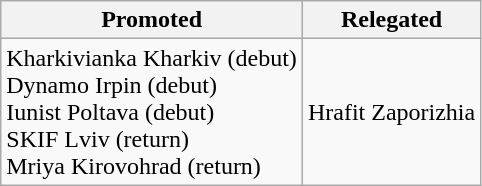<table class="wikitable">
<tr>
<th>Promoted</th>
<th>Relegated</th>
</tr>
<tr>
<td>Kharkivianka Kharkiv (debut)<br>Dynamo Irpin (debut)<br>Iunist Poltava (debut)<br>SKIF Lviv (return)<br>Mriya Kirovohrad (return)</td>
<td>Hrafit Zaporizhia </td>
</tr>
</table>
